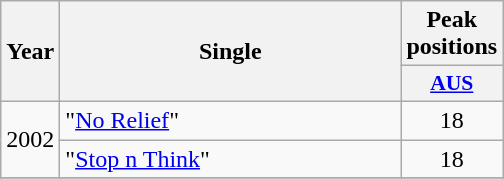<table class="wikitable">
<tr>
<th align="center" rowspan="2" width="10">Year</th>
<th align="center" rowspan="2" width="220">Single</th>
<th align="center" colspan="1" width="20">Peak positions</th>
</tr>
<tr>
<th scope="col" style="width:3em;font-size:90%;"><a href='#'>AUS</a><br></th>
</tr>
<tr>
<td rowspan="2">2002</td>
<td>"<a href='#'>No Relief</a>"</td>
<td style="text-align:center;">18</td>
</tr>
<tr>
<td>"<a href='#'>Stop n Think</a>"</td>
<td style="text-align:center;">18</td>
</tr>
<tr>
</tr>
</table>
